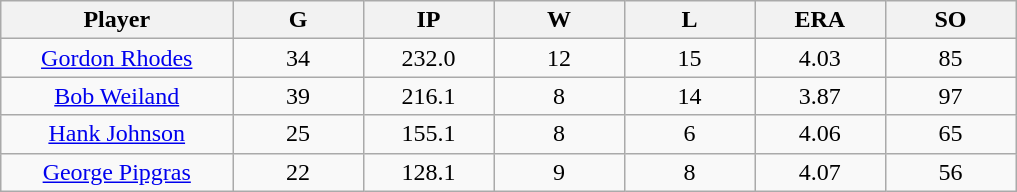<table class="wikitable sortable">
<tr>
<th bgcolor="#DDDDFF" width="16%">Player</th>
<th bgcolor="#DDDDFF" width="9%">G</th>
<th bgcolor="#DDDDFF" width="9%">IP</th>
<th bgcolor="#DDDDFF" width="9%">W</th>
<th bgcolor="#DDDDFF" width="9%">L</th>
<th bgcolor="#DDDDFF" width="9%">ERA</th>
<th bgcolor="#DDDDFF" width="9%">SO</th>
</tr>
<tr align="center">
<td><a href='#'>Gordon Rhodes</a></td>
<td>34</td>
<td>232.0</td>
<td>12</td>
<td>15</td>
<td>4.03</td>
<td>85</td>
</tr>
<tr align="center">
<td><a href='#'>Bob Weiland</a></td>
<td>39</td>
<td>216.1</td>
<td>8</td>
<td>14</td>
<td>3.87</td>
<td>97</td>
</tr>
<tr align="center">
<td><a href='#'>Hank Johnson</a></td>
<td>25</td>
<td>155.1</td>
<td>8</td>
<td>6</td>
<td>4.06</td>
<td>65</td>
</tr>
<tr align="center">
<td><a href='#'>George Pipgras</a></td>
<td>22</td>
<td>128.1</td>
<td>9</td>
<td>8</td>
<td>4.07</td>
<td>56</td>
</tr>
</table>
